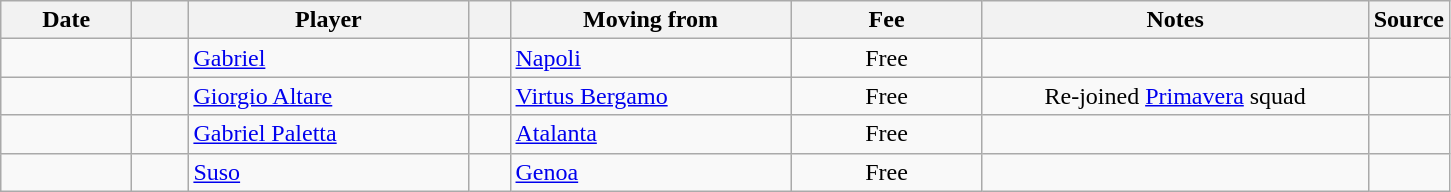<table class="wikitable sortable">
<tr>
<th style="width:80px;">Date</th>
<th style="width:30px;"></th>
<th style="width:180px;">Player</th>
<th style="width:20px;"></th>
<th style="width:180px;">Moving from</th>
<th style="width:120px;" class="unsortable">Fee</th>
<th style="width:250px;" class="unsortable">Notes</th>
<th style="width:20px;">Source</th>
</tr>
<tr>
<td></td>
<td align=center></td>
<td> <a href='#'>Gabriel</a></td>
<td></td>
<td> <a href='#'>Napoli</a></td>
<td align=center>Free</td>
<td></td>
<td></td>
</tr>
<tr>
<td></td>
<td align=center></td>
<td> <a href='#'>Giorgio Altare</a></td>
<td></td>
<td> <a href='#'>Virtus Bergamo</a></td>
<td align=center>Free</td>
<td align=center>Re-joined <a href='#'>Primavera</a> squad</td>
<td></td>
</tr>
<tr>
<td></td>
<td align=center></td>
<td> <a href='#'>Gabriel Paletta</a></td>
<td></td>
<td> <a href='#'>Atalanta</a></td>
<td align=center>Free</td>
<td></td>
<td></td>
</tr>
<tr>
<td></td>
<td align=center></td>
<td> <a href='#'>Suso</a></td>
<td></td>
<td> <a href='#'>Genoa</a></td>
<td align=center>Free</td>
<td></td>
<td></td>
</tr>
</table>
